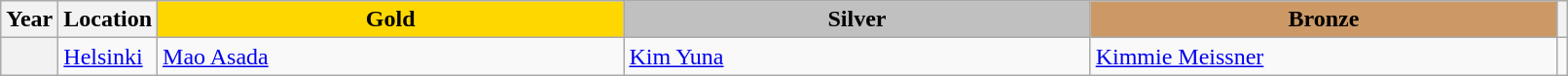<table class="wikitable unsortable" style="text-align:left; width:85%">
<tr>
<th scope="col" style="text-align:center">Year</th>
<th scope="col" style="text-align:center">Location</th>
<td scope="col" style="text-align:center; width:30%; background:gold"><strong>Gold</strong></td>
<td scope="col" style="text-align:center; width:30%; background:silver"><strong>Silver</strong></td>
<td scope="col" style="text-align:center; width:30%; background:#c96"><strong>Bronze</strong></td>
<th scope="col" style="text-align:center"></th>
</tr>
<tr>
<th scope="row" style="text-align:left"></th>
<td><a href='#'>Helsinki</a></td>
<td> <a href='#'>Mao Asada</a></td>
<td> <a href='#'>Kim Yuna</a></td>
<td> <a href='#'>Kimmie Meissner</a></td>
<td></td>
</tr>
</table>
